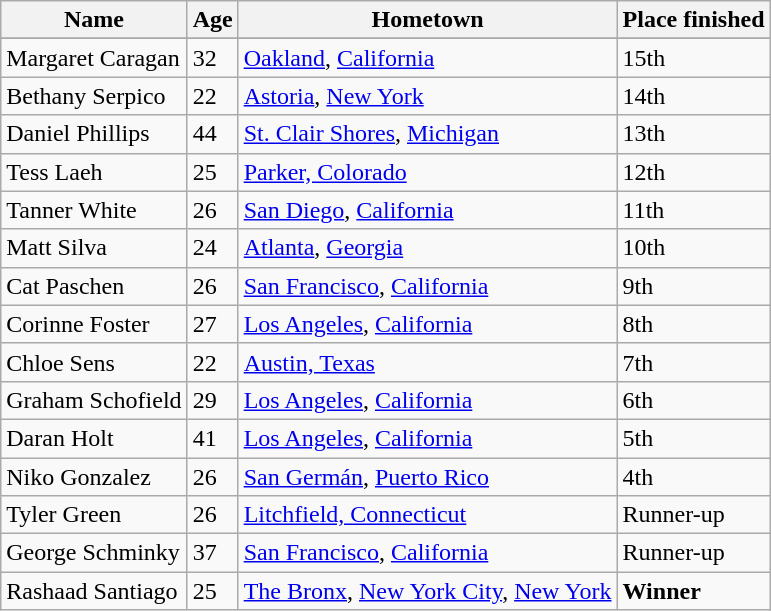<table class="wikitable sortable">
<tr>
<th>Name</th>
<th>Age</th>
<th>Hometown</th>
<th>Place finished</th>
</tr>
<tr>
</tr>
<tr>
<td>Margaret Caragan</td>
<td>32</td>
<td><a href='#'>Oakland</a>, <a href='#'>California</a></td>
<td>15th</td>
</tr>
<tr>
<td>Bethany Serpico</td>
<td>22</td>
<td><a href='#'>Astoria</a>, <a href='#'>New York</a></td>
<td>14th</td>
</tr>
<tr>
<td>Daniel Phillips</td>
<td>44</td>
<td><a href='#'>St. Clair Shores</a>, <a href='#'>Michigan</a></td>
<td>13th</td>
</tr>
<tr>
<td>Tess Laeh</td>
<td>25</td>
<td><a href='#'>Parker, Colorado</a></td>
<td>12th</td>
</tr>
<tr>
<td>Tanner White</td>
<td>26</td>
<td><a href='#'>San Diego</a>, <a href='#'>California</a></td>
<td>11th</td>
</tr>
<tr>
<td>Matt Silva</td>
<td>24</td>
<td><a href='#'>Atlanta</a>, <a href='#'>Georgia</a></td>
<td>10th</td>
</tr>
<tr>
<td>Cat Paschen</td>
<td>26</td>
<td><a href='#'>San Francisco</a>, <a href='#'>California</a></td>
<td>9th</td>
</tr>
<tr>
<td>Corinne Foster</td>
<td>27</td>
<td><a href='#'>Los Angeles</a>, <a href='#'>California</a></td>
<td>8th</td>
</tr>
<tr>
<td>Chloe Sens</td>
<td>22</td>
<td><a href='#'>Austin, Texas</a></td>
<td>7th</td>
</tr>
<tr>
<td>Graham Schofield</td>
<td>29</td>
<td><a href='#'>Los Angeles</a>, <a href='#'>California</a></td>
<td>6th</td>
</tr>
<tr>
<td>Daran Holt</td>
<td>41</td>
<td><a href='#'>Los Angeles</a>, <a href='#'>California</a></td>
<td>5th</td>
</tr>
<tr>
<td>Niko Gonzalez</td>
<td>26</td>
<td><a href='#'>San Germán</a>, <a href='#'>Puerto Rico</a></td>
<td>4th</td>
</tr>
<tr>
<td>Tyler Green</td>
<td>26</td>
<td><a href='#'>Litchfield, Connecticut</a></td>
<td>Runner-up</td>
</tr>
<tr>
<td>George Schminky</td>
<td>37</td>
<td><a href='#'>San Francisco</a>, <a href='#'>California</a></td>
<td>Runner-up</td>
</tr>
<tr>
<td>Rashaad Santiago</td>
<td>25</td>
<td><a href='#'>The Bronx</a>, <a href='#'>New York City</a>, <a href='#'>New York</a></td>
<td><strong>Winner</strong></td>
</tr>
</table>
